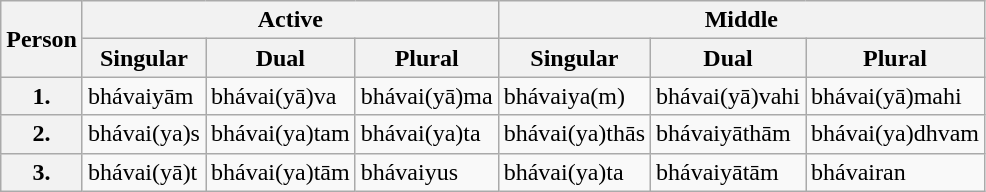<table class="wikitable">
<tr>
<th rowspan="2">Person</th>
<th colspan="3">Active</th>
<th colspan="3">Middle</th>
</tr>
<tr>
<th>Singular</th>
<th>Dual</th>
<th>Plural</th>
<th>Singular</th>
<th>Dual</th>
<th>Plural</th>
</tr>
<tr>
<th><strong>1.</strong></th>
<td>bhávaiyām</td>
<td>bhávai(yā)va</td>
<td>bhávai(yā)ma</td>
<td>bhávaiya(m)</td>
<td>bhávai(yā)vahi</td>
<td>bhávai(yā)mahi</td>
</tr>
<tr>
<th><strong>2.</strong></th>
<td>bhávai(ya)s</td>
<td>bhávai(ya)tam</td>
<td>bhávai(ya)ta</td>
<td>bhávai(ya)thās</td>
<td>bhávaiyāthām</td>
<td>bhávai(ya)dhvam</td>
</tr>
<tr>
<th><strong>3.</strong></th>
<td>bhávai(yā)t</td>
<td>bhávai(ya)tām</td>
<td>bhávaiyus</td>
<td>bhávai(ya)ta</td>
<td>bhávaiyātām</td>
<td>bhávairan</td>
</tr>
</table>
